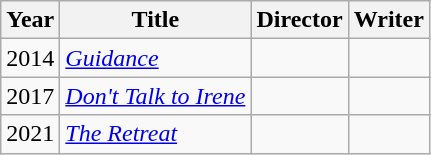<table class="wikitable">
<tr>
<th>Year</th>
<th>Title</th>
<th>Director</th>
<th>Writer</th>
</tr>
<tr>
<td>2014</td>
<td><em><a href='#'>Guidance</a></em></td>
<td></td>
<td></td>
</tr>
<tr>
<td>2017</td>
<td><em><a href='#'>Don't Talk to Irene</a></em></td>
<td></td>
<td></td>
</tr>
<tr>
<td>2021</td>
<td><em><a href='#'>The Retreat</a></em></td>
<td></td>
<td></td>
</tr>
</table>
